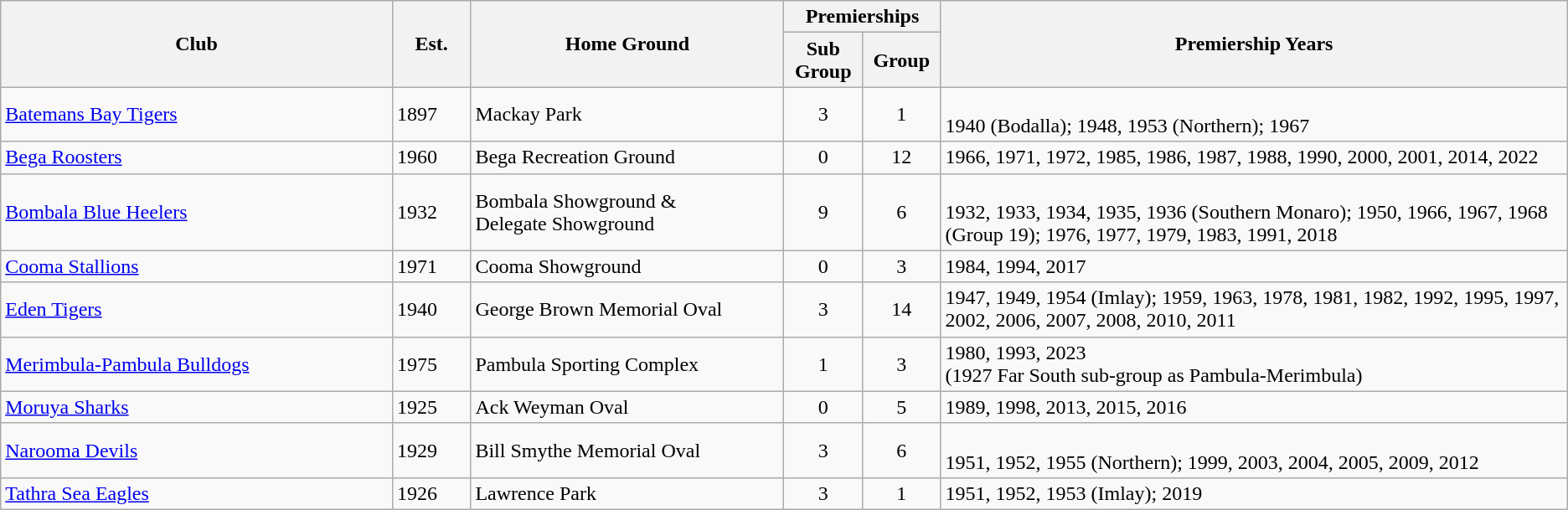<table class="wikitable sortable" style="text-align:left">
<tr>
<th style="width: 25%"; rowspan=2>Club</th>
<th style="width: 5%"; rowspan=2>Est.</th>
<th style="width: 20%"; rowspan=2>Home Ground</th>
<th style="width: 10%"; colspan=2>Premierships</th>
<th style="width: 40%"; rowspan=2>Premiership Years</th>
</tr>
<tr>
<th>Sub<br>Group</th>
<th>Group</th>
</tr>
<tr>
<td> <a href='#'>Batemans Bay Tigers</a></td>
<td>1897</td>
<td>Mackay Park</td>
<td align="center">3</td>
<td align="center">1</td>
<td><br>1940 (Bodalla); 1948, 1953 (Northern); 1967</td>
</tr>
<tr>
<td> <a href='#'>Bega Roosters</a></td>
<td>1960</td>
<td>Bega Recreation Ground</td>
<td align=center>0</td>
<td align="center">12</td>
<td>1966, 1971, 1972, 1985, 1986, 1987, 1988, 1990, 2000, 2001, 2014, 2022</td>
</tr>
<tr>
<td> <a href='#'>Bombala Blue Heelers</a></td>
<td>1932</td>
<td>Bombala Showground &<br>Delegate Showground</td>
<td align="center">9</td>
<td align=center>6</td>
<td><br>1932, 1933, 1934, 1935, 1936 (Southern Monaro); 1950, 1966, 1967, 1968 (Group 19); 1976, 1977, 1979, 1983, 1991, 2018</td>
</tr>
<tr>
<td> <a href='#'>Cooma Stallions</a></td>
<td>1971</td>
<td>Cooma Showground</td>
<td align=center>0</td>
<td align="center">3</td>
<td>1984, 1994, 2017</td>
</tr>
<tr>
<td> <a href='#'>Eden Tigers</a></td>
<td>1940</td>
<td>George Brown Memorial Oval</td>
<td align=center>3</td>
<td align=center>14</td>
<td>1947, 1949, 1954 (Imlay); 1959, 1963, 1978, 1981, 1982, 1992, 1995, 1997, 2002, 2006, 2007, 2008, 2010, 2011</td>
</tr>
<tr>
<td> <a href='#'>Merimbula-Pambula Bulldogs</a></td>
<td>1975</td>
<td>Pambula Sporting Complex</td>
<td align=center>1</td>
<td align="center">3</td>
<td>1980, 1993, 2023<br>(1927 Far South sub-group as Pambula-Merimbula)</td>
</tr>
<tr>
<td> <a href='#'>Moruya Sharks</a></td>
<td>1925</td>
<td>Ack Weyman Oval</td>
<td align=center>0</td>
<td align=center>5</td>
<td>1989, 1998, 2013, 2015, 2016</td>
</tr>
<tr>
<td> <a href='#'>Narooma Devils</a></td>
<td>1929</td>
<td>Bill Smythe Memorial Oval</td>
<td align=center>3</td>
<td align=center>6</td>
<td><br>1951, 1952, 1955 (Northern); 1999, 2003, 2004, 2005, 2009, 2012</td>
</tr>
<tr>
<td> <a href='#'>Tathra Sea Eagles</a></td>
<td>1926</td>
<td>Lawrence Park</td>
<td align=center>3</td>
<td align=center>1</td>
<td>1951, 1952, 1953 (Imlay); 2019</td>
</tr>
</table>
